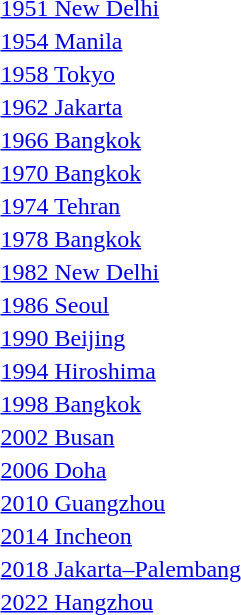<table>
<tr>
<td><a href='#'>1951 New Delhi</a></td>
<td></td>
<td></td>
<td></td>
</tr>
<tr>
<td><a href='#'>1954 Manila</a></td>
<td></td>
<td></td>
<td></td>
</tr>
<tr>
<td><a href='#'>1958 Tokyo</a></td>
<td></td>
<td></td>
<td></td>
</tr>
<tr>
<td><a href='#'>1962 Jakarta</a></td>
<td></td>
<td></td>
<td></td>
</tr>
<tr>
<td><a href='#'>1966 Bangkok</a></td>
<td></td>
<td></td>
<td></td>
</tr>
<tr>
<td><a href='#'>1970 Bangkok</a></td>
<td></td>
<td></td>
<td></td>
</tr>
<tr>
<td><a href='#'>1974 Tehran</a></td>
<td></td>
<td></td>
<td></td>
</tr>
<tr>
<td><a href='#'>1978 Bangkok</a></td>
<td></td>
<td></td>
<td></td>
</tr>
<tr>
<td><a href='#'>1982 New Delhi</a></td>
<td></td>
<td></td>
<td></td>
</tr>
<tr>
<td><a href='#'>1986 Seoul</a></td>
<td></td>
<td></td>
<td></td>
</tr>
<tr>
<td><a href='#'>1990 Beijing</a></td>
<td></td>
<td></td>
<td></td>
</tr>
<tr>
<td><a href='#'>1994 Hiroshima</a></td>
<td></td>
<td></td>
<td></td>
</tr>
<tr>
<td><a href='#'>1998 Bangkok</a></td>
<td></td>
<td></td>
<td></td>
</tr>
<tr>
<td><a href='#'>2002 Busan</a></td>
<td></td>
<td></td>
<td></td>
</tr>
<tr>
<td><a href='#'>2006 Doha</a></td>
<td></td>
<td></td>
<td></td>
</tr>
<tr>
<td><a href='#'>2010 Guangzhou</a></td>
<td></td>
<td></td>
<td></td>
</tr>
<tr>
<td><a href='#'>2014 Incheon</a></td>
<td></td>
<td></td>
<td></td>
</tr>
<tr>
<td><a href='#'>2018 Jakarta–Palembang</a></td>
<td></td>
<td></td>
<td></td>
</tr>
<tr>
<td><a href='#'>2022 Hangzhou</a></td>
<td></td>
<td></td>
<td></td>
</tr>
</table>
